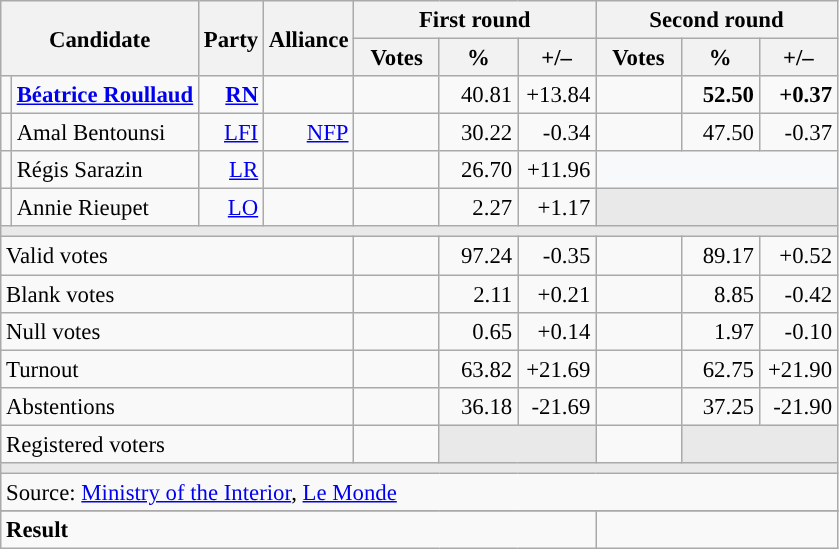<table class="wikitable" style="text-align:right;font-size:95%;">
<tr>
<th rowspan="2" colspan="2">Candidate</th>
<th rowspan="2">Party</th>
<th rowspan="2">Alliance</th>
<th colspan="3">First round</th>
<th colspan="3">Second round</th>
</tr>
<tr>
<th style="width:50px;">Votes</th>
<th style="width:45px;">%</th>
<th style="width:45px;">+/–</th>
<th style="width:50px;">Votes</th>
<th style="width:45px;">%</th>
<th style="width:45px;">+/–</th>
</tr>
<tr>
<td style="color:inherit;background:"></td>
<td style="text-align:left;"><strong><a href='#'>Béatrice Roullaud</a></strong></td>
<td><a href='#'><strong>RN</strong></a></td>
<td></td>
<td></td>
<td>40.81</td>
<td>+13.84</td>
<td><strong></strong></td>
<td><strong>52.50</strong></td>
<td><strong>+0.37</strong></td>
</tr>
<tr>
<td style="color:inherit;background:"></td>
<td style="text-align:left;">Amal Bentounsi</td>
<td><a href='#'>LFI</a></td>
<td><a href='#'>NFP</a></td>
<td></td>
<td>30.22</td>
<td>-0.34</td>
<td></td>
<td>47.50</td>
<td>-0.37</td>
</tr>
<tr>
<td style="color:inherit;background:"></td>
<td style="text-align:left;">Régis Sarazin</td>
<td><a href='#'>LR</a></td>
<td></td>
<td></td>
<td>26.70</td>
<td>+11.96</td>
<td colspan="3" style="background:#F8F9FA;"></td>
</tr>
<tr>
<td style="color:inherit;background:"></td>
<td style="text-align:left;">Annie Rieupet</td>
<td><a href='#'>LO</a></td>
<td></td>
<td></td>
<td>2.27</td>
<td>+1.17</td>
<td colspan="3" style="background:#E9E9E9;"></td>
</tr>
<tr>
<td colspan="10" style="background:#E9E9E9;"></td>
</tr>
<tr>
<td colspan="4" style="text-align:left;">Valid votes</td>
<td></td>
<td>97.24</td>
<td>-0.35</td>
<td></td>
<td>89.17</td>
<td>+0.52</td>
</tr>
<tr>
<td colspan="4" style="text-align:left;">Blank votes</td>
<td></td>
<td>2.11</td>
<td>+0.21</td>
<td></td>
<td>8.85</td>
<td>-0.42</td>
</tr>
<tr>
<td colspan="4" style="text-align:left;">Null votes</td>
<td></td>
<td>0.65</td>
<td>+0.14</td>
<td></td>
<td>1.97</td>
<td>-0.10</td>
</tr>
<tr>
<td colspan="4" style="text-align:left;">Turnout</td>
<td></td>
<td>63.82</td>
<td>+21.69</td>
<td></td>
<td>62.75</td>
<td>+21.90</td>
</tr>
<tr>
<td colspan="4" style="text-align:left;">Abstentions</td>
<td></td>
<td>36.18</td>
<td>-21.69</td>
<td></td>
<td>37.25</td>
<td>-21.90</td>
</tr>
<tr>
<td colspan="4" style="text-align:left;">Registered voters</td>
<td></td>
<td colspan="2" style="background:#E9E9E9;"></td>
<td></td>
<td colspan="2" style="background:#E9E9E9;"></td>
</tr>
<tr>
<td colspan="10" style="background:#E9E9E9;"></td>
</tr>
<tr>
<td colspan="10" style="text-align:left;">Source: <a href='#'>Ministry of the Interior</a>, <a href='#'>Le Monde</a></td>
</tr>
<tr>
</tr>
<tr style="font-weight:bold">
<td colspan="7" style="text-align:left;">Result</td>
<td colspan="7" style="background-color:"></td>
</tr>
</table>
